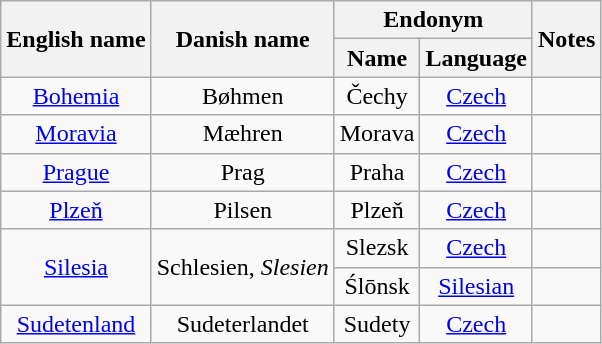<table class="wikitable sortable mw-collapsible" style="text-align:center">
<tr>
<th rowspan="2">English name</th>
<th rowspan="2">Danish name</th>
<th colspan="2">Endonym</th>
<th rowspan="2">Notes</th>
</tr>
<tr>
<th>Name</th>
<th>Language</th>
</tr>
<tr>
<td><a href='#'>Bohemia</a></td>
<td>Bøhmen</td>
<td>Čechy</td>
<td><a href='#'>Czech</a></td>
<td></td>
</tr>
<tr>
<td><a href='#'>Moravia</a></td>
<td>Mæhren</td>
<td>Morava</td>
<td><a href='#'>Czech</a></td>
<td></td>
</tr>
<tr>
<td><a href='#'>Prague</a></td>
<td>Prag</td>
<td>Praha</td>
<td><a href='#'>Czech</a></td>
<td></td>
</tr>
<tr>
<td><a href='#'>Plzeň</a></td>
<td>Pilsen</td>
<td>Plzeň</td>
<td><a href='#'>Czech</a></td>
<td></td>
</tr>
<tr>
<td rowspan="2"><a href='#'>Silesia</a></td>
<td rowspan="2">Schlesien, <em>Slesien</em></td>
<td>Slezsk</td>
<td><a href='#'>Czech</a></td>
<td></td>
</tr>
<tr>
<td>Ślōnsk</td>
<td><a href='#'>Silesian</a></td>
<td></td>
</tr>
<tr>
<td><a href='#'>Sudetenland</a></td>
<td>Sudeterlandet</td>
<td>Sudety</td>
<td><a href='#'>Czech</a></td>
<td></td>
</tr>
</table>
